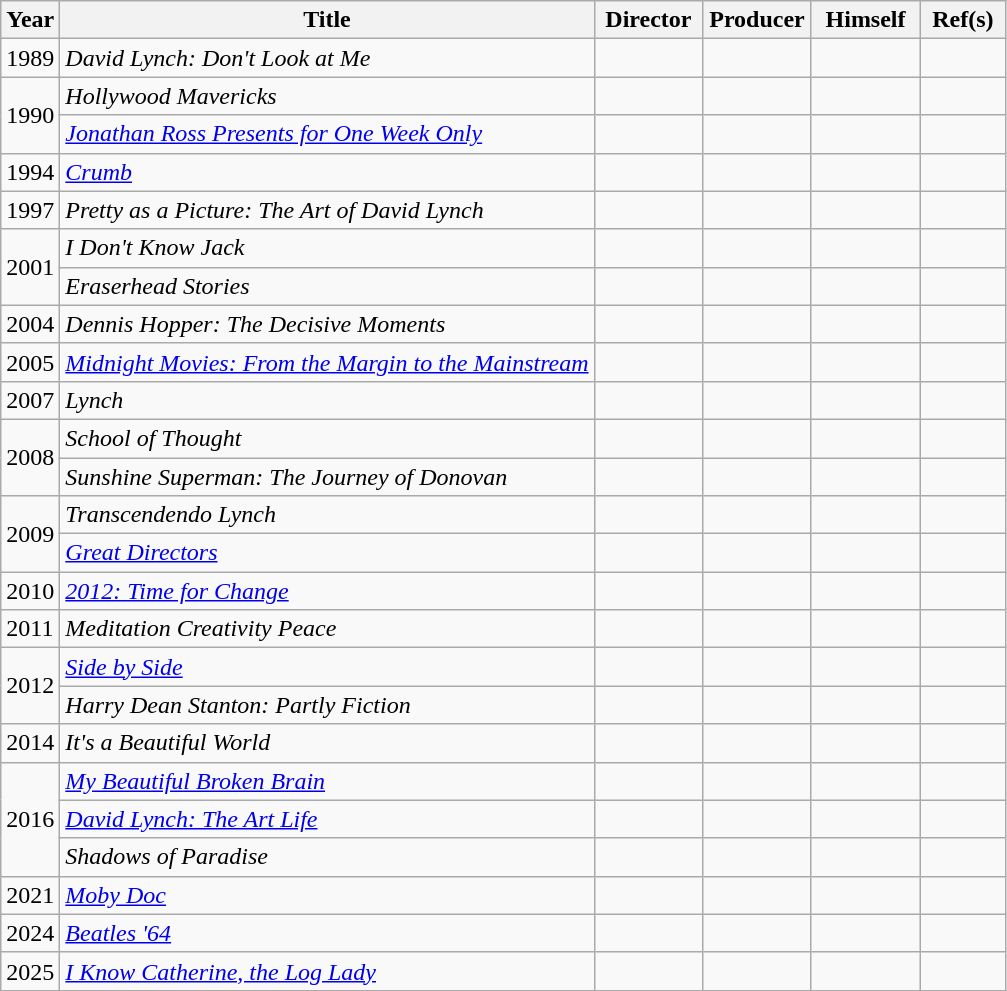<table class="wikitable plainrowheaders">
<tr>
<th scope="col">Year</th>
<th scope="col">Title</th>
<th scope="col" style="width:65px;">Director</th>
<th scope="col" style="width:65px;">Producer</th>
<th scope="col" style="width:65px;">Himself</th>
<th scope="col" style="width:50px;">Ref(s)</th>
</tr>
<tr>
<td>1989</td>
<td><em>David Lynch: Don't Look at Me</em></td>
<td></td>
<td></td>
<td></td>
<td></td>
</tr>
<tr>
<td rowspan=2>1990</td>
<td><em>Hollywood Mavericks</em></td>
<td></td>
<td></td>
<td></td>
<td style="text-align:center;"></td>
</tr>
<tr>
<td><em><a href='#'>Jonathan Ross Presents for One Week Only</a></em></td>
<td></td>
<td></td>
<td></td>
<td style="text-align:center;"></td>
</tr>
<tr>
<td>1994</td>
<td><em><a href='#'>Crumb</a></em></td>
<td></td>
<td></td>
<td></td>
<td style="text-align:center;"></td>
</tr>
<tr>
<td>1997</td>
<td><em>Pretty as a Picture: The Art of David Lynch</em></td>
<td></td>
<td></td>
<td></td>
<td style="text-align:center;"></td>
</tr>
<tr>
<td rowspan=2>2001</td>
<td><em>I Don't Know Jack</em></td>
<td></td>
<td></td>
<td></td>
<td style="text-align:center;"></td>
</tr>
<tr>
<td><em>Eraserhead Stories</em></td>
<td></td>
<td></td>
<td></td>
<td style="text-align:center;"></td>
</tr>
<tr>
<td>2004</td>
<td><em>Dennis Hopper: The Decisive Moments</em></td>
<td></td>
<td></td>
<td></td>
<td style="text-align:center;"></td>
</tr>
<tr>
<td>2005</td>
<td><em><a href='#'>Midnight Movies: From the Margin to the Mainstream</a></em></td>
<td></td>
<td></td>
<td></td>
<td style="text-align:center;"></td>
</tr>
<tr>
<td>2007</td>
<td><em>Lynch</em></td>
<td></td>
<td></td>
<td></td>
<td style="text-align:center;"></td>
</tr>
<tr>
<td rowspan="2">2008</td>
<td><em>School of Thought</em></td>
<td></td>
<td></td>
<td></td>
<td style="text-align:center;"></td>
</tr>
<tr>
<td><em>Sunshine Superman: The Journey of Donovan</em></td>
<td></td>
<td></td>
<td></td>
<td style="text-align:center;"></td>
</tr>
<tr>
<td rowspan=2>2009</td>
<td><em>Transcendendo Lynch</em></td>
<td></td>
<td></td>
<td></td>
<td style="text-align:center;"></td>
</tr>
<tr>
<td><em><a href='#'>Great Directors</a></em></td>
<td></td>
<td></td>
<td></td>
<td style="text-align:center;"></td>
</tr>
<tr>
<td>2010</td>
<td><em><a href='#'>2012: Time for Change</a></em></td>
<td></td>
<td></td>
<td></td>
<td style="text-align:center;"></td>
</tr>
<tr>
<td>2011</td>
<td><em>Meditation Creativity Peace</em></td>
<td></td>
<td></td>
<td></td>
<td style="text-align:center;"></td>
</tr>
<tr>
<td rowspan=2>2012</td>
<td><em><a href='#'>Side by Side</a></em></td>
<td></td>
<td></td>
<td></td>
<td style="text-align:center;"></td>
</tr>
<tr>
<td><em>Harry Dean Stanton: Partly Fiction</em></td>
<td></td>
<td></td>
<td></td>
<td></td>
</tr>
<tr>
<td>2014</td>
<td><em>It's a Beautiful World</em></td>
<td></td>
<td></td>
<td></td>
<td></td>
</tr>
<tr>
<td rowspan=3>2016</td>
<td><em><a href='#'>My Beautiful Broken Brain</a></em></td>
<td></td>
<td></td>
<td></td>
<td style="text-align:center;"></td>
</tr>
<tr>
<td><em><a href='#'>David Lynch: The Art Life</a></em></td>
<td></td>
<td></td>
<td></td>
<td style="text-align:center;"></td>
</tr>
<tr>
<td><em>Shadows of Paradise</em></td>
<td></td>
<td></td>
<td></td>
<td></td>
</tr>
<tr>
<td>2021</td>
<td><em><a href='#'>Moby Doc</a></em></td>
<td></td>
<td></td>
<td></td>
<td style="text-align:center;"></td>
</tr>
<tr>
<td>2024</td>
<td><em><a href='#'>Beatles '64</a></em></td>
<td></td>
<td></td>
<td></td>
<td></td>
</tr>
<tr>
<td>2025</td>
<td><em><a href='#'>I Know Catherine, the Log Lady</a></em></td>
<td></td>
<td></td>
<td></td>
<td style="text-align:center;"></td>
</tr>
</table>
